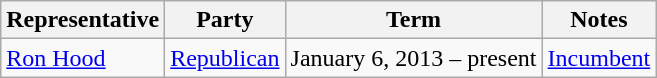<table class=wikitable>
<tr valign=bottom>
<th>Representative</th>
<th>Party</th>
<th>Term</th>
<th>Notes</th>
</tr>
<tr>
<td><a href='#'>Ron Hood</a></td>
<td><a href='#'>Republican</a></td>
<td>January 6, 2013 – present</td>
<td><a href='#'>Incumbent</a></td>
</tr>
</table>
